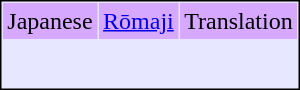<table cellpadding="3" cellspacing="1" style="margin:auto; border:1px solid black; background:#e7e8ff;">
<tr style="text-align:center; background:#d7a8ff;">
<td>Japanese</td>
<td><a href='#'>Rōmaji</a></td>
<td>Translation</td>
</tr>
<tr valign=top>
<td><br></td>
<td><br></td>
<td><br></td>
</tr>
<tr>
<td colspan=2></td>
</tr>
</table>
